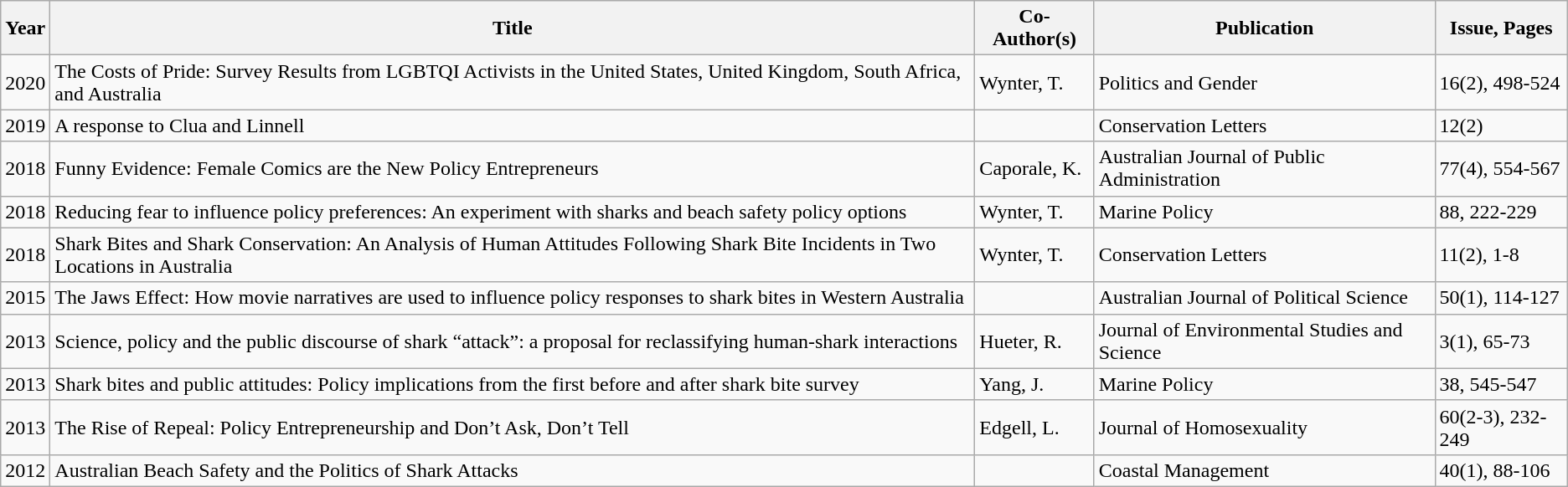<table class="wikitable">
<tr>
<th>Year</th>
<th>Title</th>
<th>Co-Author(s)</th>
<th>Publication</th>
<th>Issue, Pages</th>
</tr>
<tr>
<td>2020</td>
<td>The Costs of Pride: Survey Results from LGBTQI Activists in the United States, United Kingdom, South Africa, and Australia</td>
<td>Wynter, T.</td>
<td>Politics and Gender</td>
<td>16(2), 498-524</td>
</tr>
<tr>
<td>2019</td>
<td>A response to Clua and Linnell</td>
<td></td>
<td>Conservation Letters</td>
<td>12(2)</td>
</tr>
<tr>
<td>2018</td>
<td>Funny Evidence: Female Comics are the New Policy Entrepreneurs</td>
<td>Caporale, K.</td>
<td>Australian Journal of Public Administration</td>
<td>77(4), 554-567</td>
</tr>
<tr>
<td>2018</td>
<td>Reducing fear to influence policy preferences: An experiment with sharks and beach safety policy options</td>
<td>Wynter, T.</td>
<td>Marine Policy</td>
<td>88, 222-229</td>
</tr>
<tr>
<td>2018</td>
<td>Shark Bites and Shark Conservation: An Analysis of Human Attitudes Following Shark Bite Incidents in Two Locations in Australia</td>
<td>Wynter, T.</td>
<td>Conservation Letters</td>
<td>11(2), 1-8</td>
</tr>
<tr>
<td>2015</td>
<td>The Jaws Effect: How movie narratives are used to influence policy responses to shark bites in Western Australia</td>
<td></td>
<td>Australian Journal of Political Science</td>
<td>50(1), 114-127</td>
</tr>
<tr>
<td>2013</td>
<td>Science, policy and the public discourse of shark “attack”: a proposal for reclassifying human-shark interactions</td>
<td>Hueter, R.</td>
<td>Journal of Environmental Studies and Science</td>
<td>3(1), 65-73</td>
</tr>
<tr>
<td>2013</td>
<td>Shark bites and public attitudes: Policy implications from the first before and after shark bite survey</td>
<td>Yang, J.</td>
<td>Marine Policy</td>
<td>38, 545-547</td>
</tr>
<tr>
<td>2013</td>
<td>The Rise of Repeal: Policy Entrepreneurship and Don’t Ask, Don’t Tell</td>
<td>Edgell, L.</td>
<td>Journal of Homosexuality</td>
<td>60(2-3), 232-249</td>
</tr>
<tr>
<td>2012</td>
<td>Australian Beach Safety and the Politics of Shark Attacks</td>
<td></td>
<td>Coastal Management</td>
<td>40(1), 88-106</td>
</tr>
</table>
